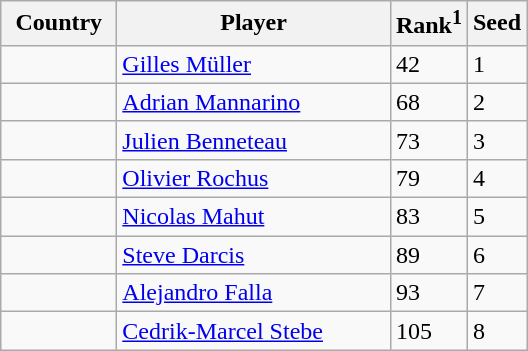<table class="sortable wikitable">
<tr>
<th width="70">Country</th>
<th width="175">Player</th>
<th>Rank<sup>1</sup></th>
<th>Seed</th>
</tr>
<tr>
<td></td>
<td><a href='#'>Gilles Müller</a></td>
<td>42</td>
<td>1</td>
</tr>
<tr>
<td></td>
<td><a href='#'>Adrian Mannarino</a></td>
<td>68</td>
<td>2</td>
</tr>
<tr>
<td></td>
<td><a href='#'>Julien Benneteau</a></td>
<td>73</td>
<td>3</td>
</tr>
<tr>
<td></td>
<td><a href='#'>Olivier Rochus</a></td>
<td>79</td>
<td>4</td>
</tr>
<tr>
<td></td>
<td><a href='#'>Nicolas Mahut</a></td>
<td>83</td>
<td>5</td>
</tr>
<tr>
<td></td>
<td><a href='#'>Steve Darcis</a></td>
<td>89</td>
<td>6</td>
</tr>
<tr>
<td></td>
<td><a href='#'>Alejandro Falla</a></td>
<td>93</td>
<td>7</td>
</tr>
<tr>
<td></td>
<td><a href='#'>Cedrik-Marcel Stebe</a></td>
<td>105</td>
<td>8</td>
</tr>
</table>
